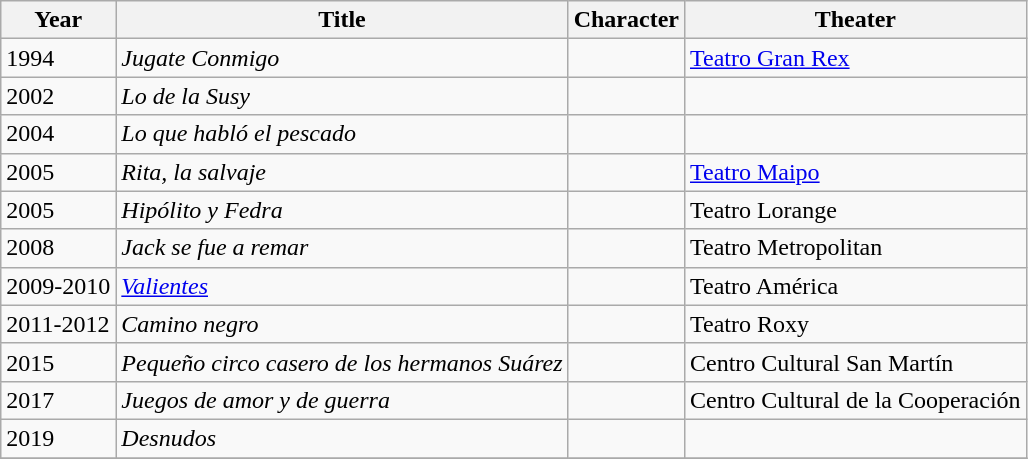<table class="wikitable">
<tr>
<th>Year</th>
<th>Title</th>
<th>Character</th>
<th>Theater</th>
</tr>
<tr>
<td>1994</td>
<td><em>Jugate Conmigo</em></td>
<td></td>
<td><a href='#'>Teatro Gran Rex</a></td>
</tr>
<tr>
<td>2002</td>
<td><em>Lo de la Susy</em></td>
<td></td>
<td></td>
</tr>
<tr>
<td>2004</td>
<td><em>Lo que habló el pescado</em></td>
<td></td>
<td></td>
</tr>
<tr>
<td>2005</td>
<td><em>Rita, la salvaje</em></td>
<td></td>
<td><a href='#'>Teatro Maipo</a></td>
</tr>
<tr>
<td>2005</td>
<td><em>Hipólito y Fedra</em></td>
<td></td>
<td>Teatro Lorange</td>
</tr>
<tr>
<td>2008</td>
<td><em>Jack se fue a remar</em></td>
<td></td>
<td>Teatro Metropolitan</td>
</tr>
<tr>
<td>2009-2010</td>
<td><em><a href='#'>Valientes</a></em></td>
<td></td>
<td>Teatro América</td>
</tr>
<tr>
<td>2011-2012</td>
<td><em>Camino negro</em></td>
<td></td>
<td>Teatro Roxy</td>
</tr>
<tr>
<td>2015</td>
<td><em>Pequeño circo casero de los hermanos Suárez</em></td>
<td></td>
<td>Centro Cultural San Martín</td>
</tr>
<tr>
<td>2017</td>
<td><em>Juegos de amor y de guerra</em></td>
<td></td>
<td>Centro Cultural de la Cooperación</td>
</tr>
<tr>
<td>2019</td>
<td><em>Desnudos</em></td>
<td></td>
<td></td>
</tr>
<tr>
</tr>
</table>
